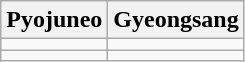<table class="wikitable">
<tr>
<th>Pyojuneo</th>
<th>Gyeongsang</th>
</tr>
<tr>
<td></td>
<td></td>
</tr>
<tr>
<td></td>
<td></td>
</tr>
</table>
